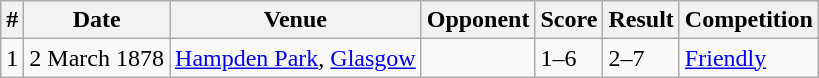<table class="wikitable">
<tr>
<th>#</th>
<th>Date</th>
<th>Venue</th>
<th>Opponent</th>
<th>Score</th>
<th>Result</th>
<th>Competition</th>
</tr>
<tr>
<td>1</td>
<td>2 March 1878</td>
<td><a href='#'>Hampden Park</a>, <a href='#'>Glasgow</a></td>
<td></td>
<td>1–6</td>
<td>2–7</td>
<td><a href='#'>Friendly</a></td>
</tr>
</table>
